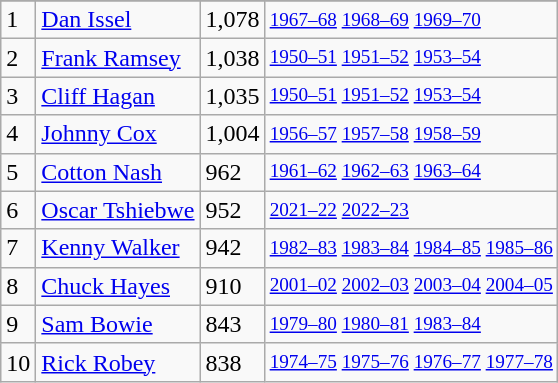<table class="wikitable">
<tr>
</tr>
<tr>
<td>1</td>
<td><a href='#'>Dan Issel</a></td>
<td>1,078</td>
<td style="font-size:80%;"><a href='#'>1967–68</a> <a href='#'>1968–69</a> <a href='#'>1969–70</a></td>
</tr>
<tr>
<td>2</td>
<td><a href='#'>Frank Ramsey</a></td>
<td>1,038</td>
<td style="font-size:80%;"><a href='#'>1950–51</a> <a href='#'>1951–52</a> <a href='#'>1953–54</a></td>
</tr>
<tr>
<td>3</td>
<td><a href='#'>Cliff Hagan</a></td>
<td>1,035</td>
<td style="font-size:80%;"><a href='#'>1950–51</a> <a href='#'>1951–52</a> <a href='#'>1953–54</a></td>
</tr>
<tr>
<td>4</td>
<td><a href='#'>Johnny Cox</a></td>
<td>1,004</td>
<td style="font-size:80%;"><a href='#'>1956–57</a> <a href='#'>1957–58</a> <a href='#'>1958–59</a></td>
</tr>
<tr>
<td>5</td>
<td><a href='#'>Cotton Nash</a></td>
<td>962</td>
<td style="font-size:80%;"><a href='#'>1961–62</a> <a href='#'>1962–63</a> <a href='#'>1963–64</a></td>
</tr>
<tr>
<td>6</td>
<td><a href='#'>Oscar Tshiebwe</a></td>
<td>952</td>
<td style="font-size:80%;"><a href='#'>2021–22</a> <a href='#'>2022–23</a></td>
</tr>
<tr>
<td>7</td>
<td><a href='#'>Kenny Walker</a></td>
<td>942</td>
<td style="font-size:80%;"><a href='#'>1982–83</a> <a href='#'>1983–84</a> <a href='#'>1984–85</a> <a href='#'>1985–86</a></td>
</tr>
<tr>
<td>8</td>
<td><a href='#'>Chuck Hayes</a></td>
<td>910</td>
<td style="font-size:80%;"><a href='#'>2001–02</a> <a href='#'>2002–03</a> <a href='#'>2003–04</a> <a href='#'>2004–05</a></td>
</tr>
<tr>
<td>9</td>
<td><a href='#'>Sam Bowie</a></td>
<td>843</td>
<td style="font-size:80%;"><a href='#'>1979–80</a> <a href='#'>1980–81</a> <a href='#'>1983–84</a></td>
</tr>
<tr>
<td>10</td>
<td><a href='#'>Rick Robey</a></td>
<td>838</td>
<td style="font-size:80%;"><a href='#'>1974–75</a> <a href='#'>1975–76</a> <a href='#'>1976–77</a> <a href='#'>1977–78</a></td>
</tr>
</table>
